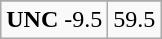<table class="wikitable">
<tr align="center">
</tr>
<tr align="center">
<td><strong>UNC</strong> -9.5</td>
<td>59.5</td>
</tr>
</table>
